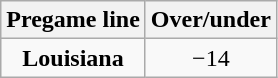<table class="wikitable">
<tr align="center">
<th style=>Pregame line</th>
<th style=>Over/under</th>
</tr>
<tr align="center">
<td><strong>Louisiana</strong></td>
<td>−14</td>
</tr>
</table>
